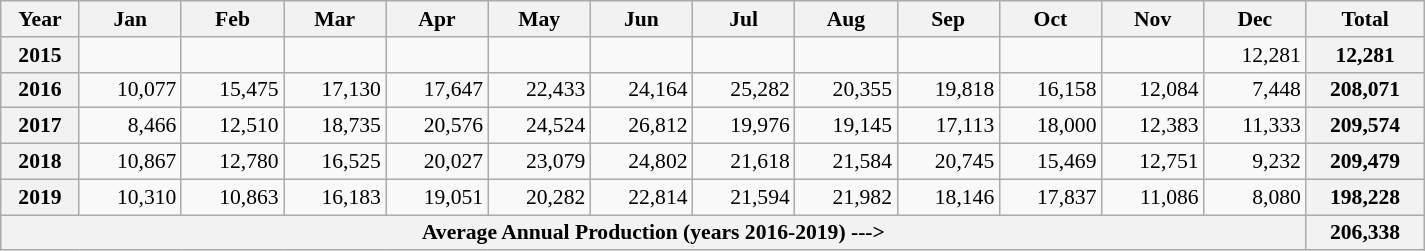<table class=wikitable style="text-align:right; font-size:0.9em; width:950px;">
<tr>
<th>Year</th>
<th>Jan</th>
<th>Feb</th>
<th>Mar</th>
<th>Apr</th>
<th>May</th>
<th>Jun</th>
<th>Jul</th>
<th>Aug</th>
<th>Sep</th>
<th>Oct</th>
<th>Nov</th>
<th>Dec</th>
<th>Total</th>
</tr>
<tr>
<th>2015</th>
<td></td>
<td></td>
<td></td>
<td></td>
<td></td>
<td></td>
<td></td>
<td></td>
<td></td>
<td></td>
<td></td>
<td>12,281</td>
<th>12,281</th>
</tr>
<tr>
<th>2016</th>
<td>10,077</td>
<td>15,475</td>
<td>17,130</td>
<td>17,647</td>
<td>22,433</td>
<td>24,164</td>
<td>25,282</td>
<td>20,355</td>
<td>19,818</td>
<td>16,158</td>
<td>12,084</td>
<td>7,448</td>
<th>208,071</th>
</tr>
<tr>
<th>2017</th>
<td>8,466</td>
<td>12,510</td>
<td>18,735</td>
<td>20,576</td>
<td>24,524</td>
<td>26,812</td>
<td>19,976</td>
<td>19,145</td>
<td>17,113</td>
<td>18,000</td>
<td>12,383</td>
<td>11,333</td>
<th>209,574</th>
</tr>
<tr>
<th>2018</th>
<td>10,867</td>
<td>12,780</td>
<td>16,525</td>
<td>20,027</td>
<td>23,079</td>
<td>24,802</td>
<td>21,618</td>
<td>21,584</td>
<td>20,745</td>
<td>15,469</td>
<td>12,751</td>
<td>9,232</td>
<th>209,479</th>
</tr>
<tr>
<th>2019</th>
<td>10,310</td>
<td>10,863</td>
<td>16,183</td>
<td>19,051</td>
<td>20,282</td>
<td>22,814</td>
<td>21,594</td>
<td>21,982</td>
<td>18,146</td>
<td>17,837</td>
<td>11,086</td>
<td>8,080</td>
<th>198,228</th>
</tr>
<tr>
<th colspan=13>Average Annual Production (years 2016-2019) ---></th>
<th>206,338</th>
</tr>
</table>
